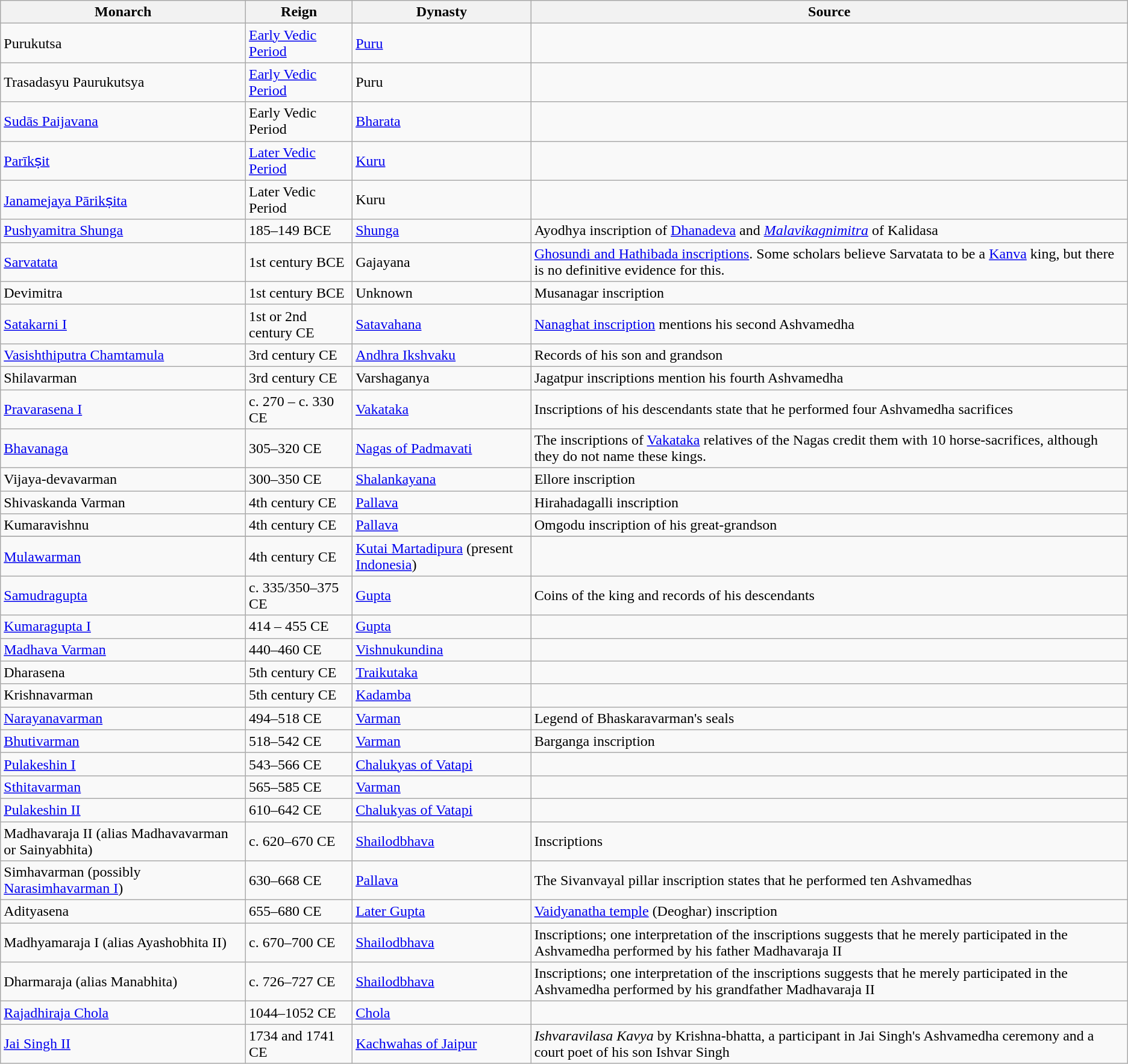<table class="wikitable sortable">
<tr>
<th>Monarch</th>
<th>Reign</th>
<th>Dynasty</th>
<th>Source</th>
</tr>
<tr>
<td>Purukutsa</td>
<td data-sort-value="-1000"><a href='#'>Early Vedic Period</a></td>
<td><a href='#'>Puru</a></td>
<td></td>
</tr>
<tr>
<td>Trasadasyu Paurukutsya</td>
<td data-sort-value="-1000"><a href='#'>Early Vedic Period</a></td>
<td>Puru</td>
<td></td>
</tr>
<tr>
<td><a href='#'>Sudās Paijavana</a></td>
<td data-sort-value="-1000">Early Vedic Period</td>
<td><a href='#'>Bharata</a></td>
<td></td>
</tr>
<tr>
<td><a href='#'>Parīkṣit</a></td>
<td data-sort-value="-600"><a href='#'>Later Vedic Period</a></td>
<td><a href='#'>Kuru</a></td>
<td></td>
</tr>
<tr>
<td><a href='#'>Janamejaya Pārikṣita</a></td>
<td data-sort-value="-600">Later Vedic Period</td>
<td>Kuru</td>
<td></td>
</tr>
<tr>
<td><a href='#'>Pushyamitra Shunga</a></td>
<td data-sort-value="-167">185–149 BCE</td>
<td><a href='#'>Shunga</a></td>
<td>Ayodhya inscription of <a href='#'>Dhanadeva</a> and <em><a href='#'>Malavikagnimitra</a></em> of Kalidasa</td>
</tr>
<tr>
<td><a href='#'>Sarvatata</a></td>
<td data-sort-value="-100">1st century BCE</td>
<td>Gajayana</td>
<td><a href='#'>Ghosundi and Hathibada inscriptions</a>. Some scholars believe Sarvatata to be a <a href='#'>Kanva</a> king, but there is no definitive evidence for this.</td>
</tr>
<tr>
<td>Devimitra</td>
<td data-sort-value="-100">1st century BCE</td>
<td>Unknown</td>
<td>Musanagar inscription</td>
</tr>
<tr>
<td><a href='#'>Satakarni I</a></td>
<td data-sort-value="150">1st or 2nd century CE</td>
<td><a href='#'>Satavahana</a></td>
<td><a href='#'>Nanaghat inscription</a> mentions his second Ashvamedha</td>
</tr>
<tr>
<td><a href='#'>Vasishthiputra Chamtamula</a></td>
<td data-sort-value="235">3rd century CE</td>
<td><a href='#'>Andhra Ikshvaku</a></td>
<td>Records of his son and grandson</td>
</tr>
<tr>
<td>Shilavarman</td>
<td data-sort-value="250">3rd century CE</td>
<td>Varshaganya</td>
<td>Jagatpur inscriptions mention his fourth Ashvamedha</td>
</tr>
<tr>
<td><a href='#'>Pravarasena I</a></td>
<td data-sort-value="300">c. 270 – c. 330 CE</td>
<td><a href='#'>Vakataka</a></td>
<td>Inscriptions of his descendants state that he performed four Ashvamedha sacrifices</td>
</tr>
<tr>
<td><a href='#'>Bhavanaga</a></td>
<td data-sort-value="312.5">305–320 CE</td>
<td><a href='#'>Nagas of Padmavati</a></td>
<td>The inscriptions of <a href='#'>Vakataka</a> relatives of the Nagas credit them with 10 horse-sacrifices, although they do not name these kings.</td>
</tr>
<tr>
<td>Vijaya-devavarman</td>
<td data-sort-value="325">300–350 CE</td>
<td><a href='#'>Shalankayana</a></td>
<td>Ellore inscription</td>
</tr>
<tr>
<td>Shivaskanda Varman</td>
<td data-sort-value="350">4th century CE</td>
<td><a href='#'>Pallava</a></td>
<td>Hirahadagalli inscription</td>
</tr>
<tr>
<td>Kumaravishnu</td>
<td data-sort-value="350">4th century CE</td>
<td><a href='#'>Pallava</a></td>
<td>Omgodu inscription of his great-grandson</td>
</tr>
<tr>
</tr>
<tr>
<td><a href='#'>Mulawarman</a></td>
<td data-sort-value="450">4th century CE</td>
<td><a href='#'>Kutai Martadipura</a> (present <a href='#'>Indonesia</a>)</td>
<td></td>
</tr>
<tr>
<td><a href='#'>Samudragupta</a></td>
<td data-sort-value="365">c. 335/350–375 CE</td>
<td><a href='#'>Gupta</a></td>
<td>Coins of the king and records of his descendants</td>
</tr>
<tr>
<td><a href='#'>Kumaragupta I</a></td>
<td data-sort-value="434.5">414 – 455 CE</td>
<td><a href='#'>Gupta</a></td>
<td></td>
</tr>
<tr>
<td><a href='#'>Madhava Varman</a></td>
<td data-sort-value="450">440–460 CE</td>
<td><a href='#'>Vishnukundina</a></td>
<td></td>
</tr>
<tr>
<td>Dharasena</td>
<td data-sort-value="450">5th century CE</td>
<td><a href='#'>Traikutaka</a></td>
<td></td>
</tr>
<tr>
<td>Krishnavarman</td>
<td data-sort-value="450">5th century CE</td>
<td><a href='#'>Kadamba</a></td>
<td></td>
</tr>
<tr>
<td><a href='#'>Narayanavarman</a></td>
<td data-sort-value="506">494–518 CE</td>
<td><a href='#'>Varman</a></td>
<td>Legend of Bhaskaravarman's seals</td>
</tr>
<tr>
<td><a href='#'>Bhutivarman</a></td>
<td data-sort-value="530">518–542 CE</td>
<td><a href='#'>Varman</a></td>
<td>Barganga inscription</td>
</tr>
<tr>
<td><a href='#'>Pulakeshin I</a></td>
<td data-sort-value="554.5">543–566 CE</td>
<td><a href='#'>Chalukyas of Vatapi</a></td>
<td></td>
</tr>
<tr>
<td><a href='#'>Sthitavarman</a></td>
<td data-sort-value="575">565–585 CE</td>
<td><a href='#'>Varman</a></td>
<td></td>
</tr>
<tr>
<td><a href='#'>Pulakeshin II</a></td>
<td data-sort-value="626">610–642 CE</td>
<td><a href='#'>Chalukyas of Vatapi</a></td>
<td></td>
</tr>
<tr>
<td>Madhavaraja II (alias Madhavavarman or Sainyabhita)</td>
<td data-sort-value="645">c. 620–670 CE</td>
<td><a href='#'>Shailodbhava</a></td>
<td>Inscriptions</td>
</tr>
<tr>
<td>Simhavarman (possibly <a href='#'>Narasimhavarman I</a>)</td>
<td data-sort-value="649">630–668 CE</td>
<td><a href='#'>Pallava</a></td>
<td>The Sivanvayal pillar inscription states that he performed ten Ashvamedhas</td>
</tr>
<tr>
<td>Adityasena</td>
<td data-sort-value="667.5">655–680 CE</td>
<td><a href='#'>Later Gupta</a></td>
<td><a href='#'>Vaidyanatha temple</a> (Deoghar) inscription</td>
</tr>
<tr>
<td>Madhyamaraja I (alias Ayashobhita II)</td>
<td data-sort-value="685">c. 670–700 CE</td>
<td><a href='#'>Shailodbhava</a></td>
<td>Inscriptions; one interpretation of the inscriptions suggests that he merely participated in the Ashvamedha performed by his father Madhavaraja II</td>
</tr>
<tr>
<td>Dharmaraja (alias Manabhita)</td>
<td data-sort-value="726.5">c. 726–727 CE</td>
<td><a href='#'>Shailodbhava</a></td>
<td>Inscriptions; one interpretation of the inscriptions suggests that he merely participated in the Ashvamedha performed by his grandfather Madhavaraja II</td>
</tr>
<tr>
<td><a href='#'>Rajadhiraja Chola</a></td>
<td data-sort-value="1048">1044–1052 CE</td>
<td><a href='#'>Chola</a></td>
<td></td>
</tr>
<tr>
<td><a href='#'>Jai Singh II</a></td>
<td data-sort-value="1737.5">1734 and 1741 CE</td>
<td><a href='#'>Kachwahas of Jaipur</a></td>
<td><em>Ishvaravilasa Kavya</em> by Krishna-bhatta, a participant in Jai Singh's Ashvamedha ceremony and a court poet of his son Ishvar Singh</td>
</tr>
</table>
